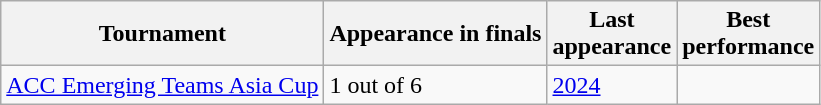<table class="wikitable sortable" style="text-align:left;">
<tr>
<th>Tournament</th>
<th data-sort-type="number">Appearance in finals</th>
<th>Last<br>appearance</th>
<th>Best<br>performance</th>
</tr>
<tr>
<td><a href='#'>ACC Emerging Teams Asia Cup</a></td>
<td>1 out of 6</td>
<td><a href='#'>2024</a></td>
<td></td>
</tr>
</table>
